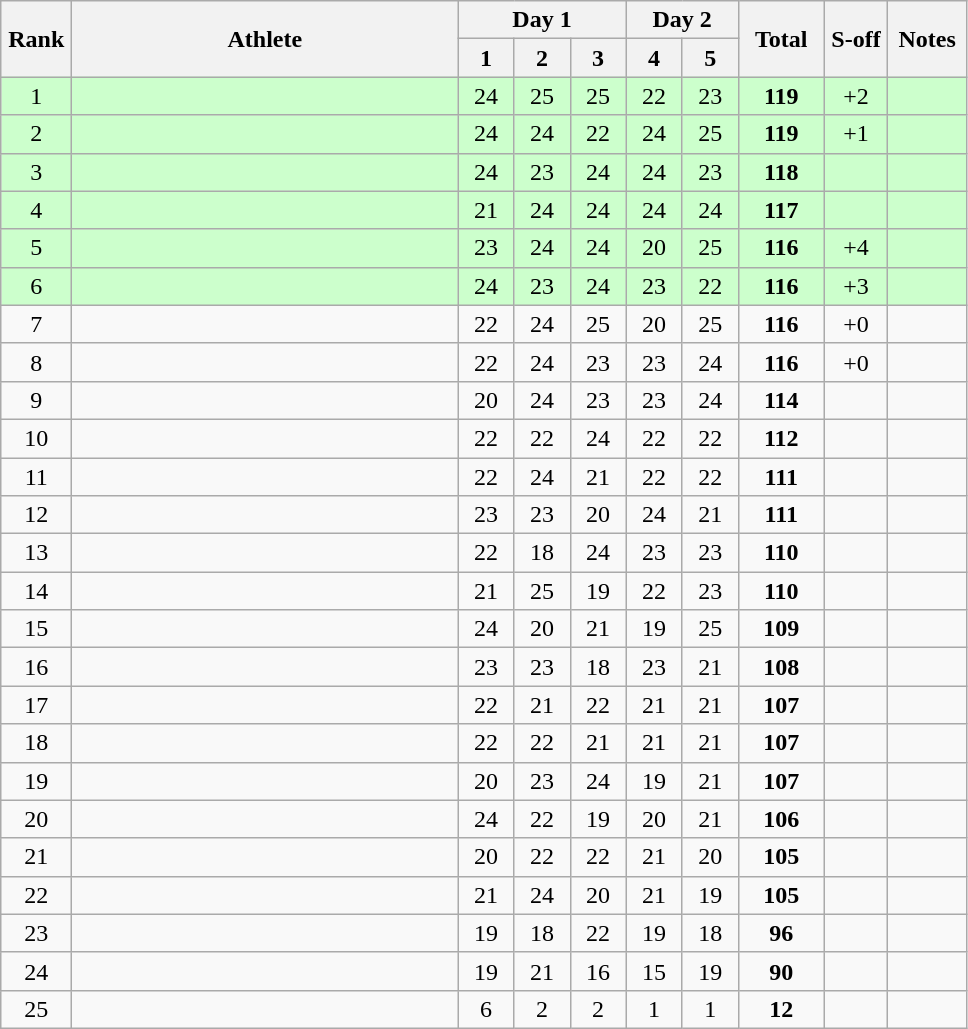<table class="wikitable" style="text-align:center">
<tr>
<th rowspan=2 width=40>Rank</th>
<th rowspan=2 width=250>Athlete</th>
<th colspan=3>Day 1</th>
<th colspan=2>Day 2</th>
<th rowspan=2 width=50>Total</th>
<th rowspan=2 width=35>S-off</th>
<th rowspan=2 width=45>Notes</th>
</tr>
<tr>
<th width=30>1</th>
<th width=30>2</th>
<th width=30>3</th>
<th width=30>4</th>
<th width=30>5</th>
</tr>
<tr bgcolor=ccffcc>
<td>1</td>
<td align=left></td>
<td>24</td>
<td>25</td>
<td>25</td>
<td>22</td>
<td>23</td>
<td><strong>119</strong></td>
<td>+2</td>
<td></td>
</tr>
<tr bgcolor=ccffcc>
<td>2</td>
<td align=left></td>
<td>24</td>
<td>24</td>
<td>22</td>
<td>24</td>
<td>25</td>
<td><strong>119</strong></td>
<td>+1</td>
<td></td>
</tr>
<tr bgcolor=ccffcc>
<td>3</td>
<td align=left></td>
<td>24</td>
<td>23</td>
<td>24</td>
<td>24</td>
<td>23</td>
<td><strong>118</strong></td>
<td></td>
<td></td>
</tr>
<tr bgcolor=ccffcc>
<td>4</td>
<td align=left></td>
<td>21</td>
<td>24</td>
<td>24</td>
<td>24</td>
<td>24</td>
<td><strong>117</strong></td>
<td></td>
<td></td>
</tr>
<tr bgcolor=ccffcc>
<td>5</td>
<td align=left></td>
<td>23</td>
<td>24</td>
<td>24</td>
<td>20</td>
<td>25</td>
<td><strong>116</strong></td>
<td>+4</td>
<td></td>
</tr>
<tr bgcolor=ccffcc>
<td>6</td>
<td align=left></td>
<td>24</td>
<td>23</td>
<td>24</td>
<td>23</td>
<td>22</td>
<td><strong>116</strong></td>
<td>+3</td>
<td></td>
</tr>
<tr>
<td>7</td>
<td align=left></td>
<td>22</td>
<td>24</td>
<td>25</td>
<td>20</td>
<td>25</td>
<td><strong>116</strong></td>
<td>+0</td>
<td></td>
</tr>
<tr>
<td>8</td>
<td align=left></td>
<td>22</td>
<td>24</td>
<td>23</td>
<td>23</td>
<td>24</td>
<td><strong>116</strong></td>
<td>+0</td>
<td></td>
</tr>
<tr>
<td>9</td>
<td align=left></td>
<td>20</td>
<td>24</td>
<td>23</td>
<td>23</td>
<td>24</td>
<td><strong>114</strong></td>
<td></td>
<td></td>
</tr>
<tr>
<td>10</td>
<td align=left></td>
<td>22</td>
<td>22</td>
<td>24</td>
<td>22</td>
<td>22</td>
<td><strong>112</strong></td>
<td></td>
<td></td>
</tr>
<tr>
<td>11</td>
<td align=left></td>
<td>22</td>
<td>24</td>
<td>21</td>
<td>22</td>
<td>22</td>
<td><strong>111</strong></td>
<td></td>
<td></td>
</tr>
<tr>
<td>12</td>
<td align=left></td>
<td>23</td>
<td>23</td>
<td>20</td>
<td>24</td>
<td>21</td>
<td><strong>111</strong></td>
<td></td>
<td></td>
</tr>
<tr>
<td>13</td>
<td align=left></td>
<td>22</td>
<td>18</td>
<td>24</td>
<td>23</td>
<td>23</td>
<td><strong>110</strong></td>
<td></td>
<td></td>
</tr>
<tr>
<td>14</td>
<td align=left></td>
<td>21</td>
<td>25</td>
<td>19</td>
<td>22</td>
<td>23</td>
<td><strong>110</strong></td>
<td></td>
<td></td>
</tr>
<tr>
<td>15</td>
<td align=left></td>
<td>24</td>
<td>20</td>
<td>21</td>
<td>19</td>
<td>25</td>
<td><strong>109</strong></td>
<td></td>
<td></td>
</tr>
<tr>
<td>16</td>
<td align=left></td>
<td>23</td>
<td>23</td>
<td>18</td>
<td>23</td>
<td>21</td>
<td><strong>108</strong></td>
<td></td>
<td></td>
</tr>
<tr>
<td>17</td>
<td align=left></td>
<td>22</td>
<td>21</td>
<td>22</td>
<td>21</td>
<td>21</td>
<td><strong>107</strong></td>
<td></td>
<td></td>
</tr>
<tr>
<td>18</td>
<td align=left></td>
<td>22</td>
<td>22</td>
<td>21</td>
<td>21</td>
<td>21</td>
<td><strong>107</strong></td>
<td></td>
<td></td>
</tr>
<tr>
<td>19</td>
<td align=left></td>
<td>20</td>
<td>23</td>
<td>24</td>
<td>19</td>
<td>21</td>
<td><strong>107</strong></td>
<td></td>
<td></td>
</tr>
<tr>
<td>20</td>
<td align=left></td>
<td>24</td>
<td>22</td>
<td>19</td>
<td>20</td>
<td>21</td>
<td><strong>106</strong></td>
<td></td>
<td></td>
</tr>
<tr>
<td>21</td>
<td align=left></td>
<td>20</td>
<td>22</td>
<td>22</td>
<td>21</td>
<td>20</td>
<td><strong>105</strong></td>
<td></td>
<td></td>
</tr>
<tr>
<td>22</td>
<td align=left></td>
<td>21</td>
<td>24</td>
<td>20</td>
<td>21</td>
<td>19</td>
<td><strong>105</strong></td>
<td></td>
<td></td>
</tr>
<tr>
<td>23</td>
<td align=left></td>
<td>19</td>
<td>18</td>
<td>22</td>
<td>19</td>
<td>18</td>
<td><strong>96</strong></td>
<td></td>
<td></td>
</tr>
<tr>
<td>24</td>
<td align=left></td>
<td>19</td>
<td>21</td>
<td>16</td>
<td>15</td>
<td>19</td>
<td><strong>90</strong></td>
<td></td>
<td></td>
</tr>
<tr>
<td>25</td>
<td align=left></td>
<td>6</td>
<td>2</td>
<td>2</td>
<td>1</td>
<td>1</td>
<td><strong>12</strong></td>
<td></td>
<td></td>
</tr>
</table>
